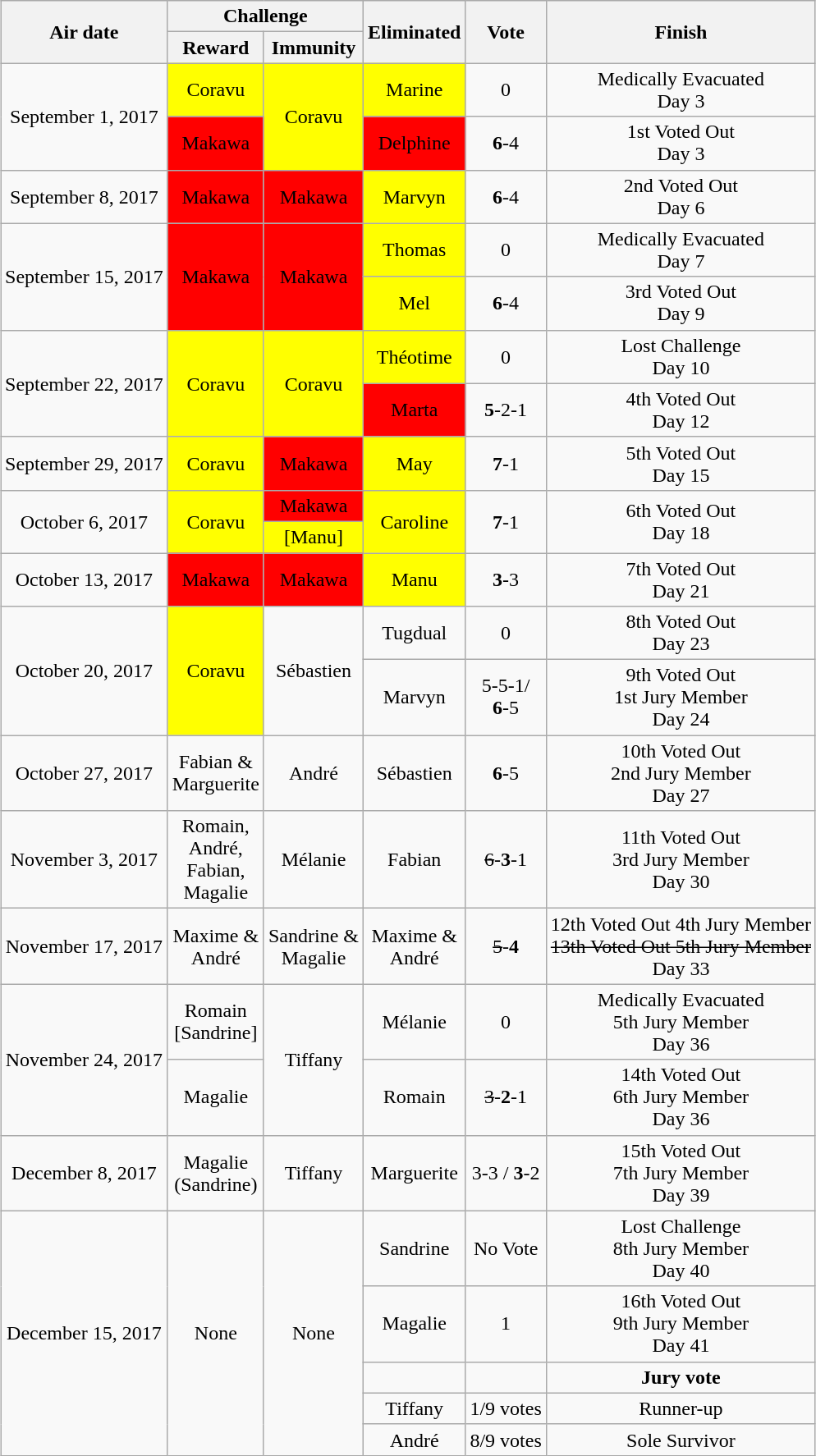<table class="wikitable" style="margin:auto; text-align:center">
<tr>
<th rowspan="2">Air date</th>
<th colspan="2">Challenge</th>
<th rowspan="2">Eliminated</th>
<th rowspan="2">Vote</th>
<th rowspan="2">Finish</th>
</tr>
<tr>
<th>Reward</th>
<th>Immunity</th>
</tr>
<tr>
<td rowspan="2">September 1, 2017</td>
<td bgcolor="yellow">Coravu</td>
<td bgcolor="yellow" rowspan="2">Coravu</td>
<td bgcolor="yellow">Marine</td>
<td align="center">0</td>
<td align="center">Medically Evacuated<br>Day 3</td>
</tr>
<tr>
<td bgcolor="red">Makawa</td>
<td bgcolor="red">Delphine</td>
<td><strong>6</strong>-4</td>
<td>1st Voted Out<br>Day 3</td>
</tr>
<tr>
<td>September 8, 2017</td>
<td bgcolor="red">Makawa</td>
<td bgcolor="red">Makawa</td>
<td bgcolor="yellow">Marvyn</td>
<td><strong>6</strong>-4</td>
<td>2nd Voted Out<br>Day 6</td>
</tr>
<tr>
<td rowspan="2">September 15, 2017</td>
<td bgcolor="red" rowspan="2">Makawa</td>
<td bgcolor="red" rowspan="2">Makawa</td>
<td bgcolor="yellow">Thomas</td>
<td>0</td>
<td>Medically Evacuated<br>Day 7</td>
</tr>
<tr>
<td bgcolor="yellow">Mel</td>
<td><strong>6</strong>-4</td>
<td>3rd Voted Out<br>Day 9</td>
</tr>
<tr>
<td rowspan="2">September 22, 2017</td>
<td bgcolor="yellow" rowspan="2">Coravu</td>
<td bgcolor="yellow" rowspan="2">Coravu</td>
<td bgcolor="yellow">Théotime</td>
<td>0</td>
<td>Lost Challenge<br>Day 10</td>
</tr>
<tr>
<td bgcolor="red">Marta</td>
<td><strong>5</strong>-2-1</td>
<td>4th Voted Out<br>Day 12</td>
</tr>
<tr>
<td>September 29, 2017</td>
<td bgcolor="yellow">Coravu</td>
<td bgcolor="red">Makawa</td>
<td bgcolor="yellow">May</td>
<td><strong>7</strong>-1</td>
<td>5th Voted Out<br>Day 15</td>
</tr>
<tr>
<td rowspan="2">October 6, 2017</td>
<td bgcolor="yellow" rowspan="2">Coravu</td>
<td bgcolor="red">Makawa</td>
<td bgcolor="yellow" rowspan="2">Caroline</td>
<td rowspan="2"><strong>7</strong>-1</td>
<td rowspan="2">6th Voted Out<br>Day 18</td>
</tr>
<tr>
<td bgcolor="yellow">[Manu]</td>
</tr>
<tr>
<td>October 13, 2017</td>
<td bgcolor="red">Makawa</td>
<td bgcolor="red">Makawa</td>
<td bgcolor="yellow">Manu</td>
<td><strong>3</strong>-3</td>
<td>7th Voted Out<br>Day 21</td>
</tr>
<tr>
<td rowspan="2">October 20, 2017</td>
<td rowspan="2" bgcolor="yellow">Coravu</td>
<td rowspan="2">Sébastien</td>
<td>Tugdual</td>
<td>0</td>
<td>8th Voted Out<br>Day 23</td>
</tr>
<tr>
<td>Marvyn</td>
<td>5-5-1/<br><strong>6</strong>-5</td>
<td>9th Voted Out<br>1st Jury Member<br>Day 24</td>
</tr>
<tr>
<td>October 27, 2017</td>
<td>Fabian & <br>Marguerite</td>
<td>André</td>
<td>Sébastien</td>
<td><strong>6</strong>-5</td>
<td>10th Voted Out<br>2nd Jury Member<br>Day 27</td>
</tr>
<tr>
<td>November 3, 2017</td>
<td>Romain,<br> André,<br> Fabian,<br> Magalie</td>
<td>Mélanie</td>
<td>Fabian</td>
<td><s>6</s>-<strong>3</strong>-1</td>
<td>11th Voted Out<br>3rd Jury Member<br> Day 30</td>
</tr>
<tr>
<td>November 17, 2017</td>
<td>Maxime & <br> André</td>
<td>Sandrine & <br> Magalie</td>
<td>Maxime & <br> André</td>
<td><s>5</s>-<strong>4</strong></td>
<td>12th Voted Out 4th Jury Member <br><s>13th Voted Out 5th Jury Member</s><br>Day 33</td>
</tr>
<tr>
<td rowspan="2">November 24, 2017</td>
<td>Romain<br>[Sandrine]</td>
<td rowspan="2">Tiffany</td>
<td>Mélanie</td>
<td>0</td>
<td>Medically Evacuated <br> 5th Jury Member <br> Day 36</td>
</tr>
<tr>
<td>Magalie</td>
<td>Romain</td>
<td><s>3</s>-<strong>2</strong>-1</td>
<td>14th Voted Out<br>6th Jury Member<br> Day 36</td>
</tr>
<tr>
<td>December 8, 2017</td>
<td>Magalie <br> (Sandrine)</td>
<td>Tiffany</td>
<td>Marguerite</td>
<td>3-3 / <strong>3</strong>-2</td>
<td>15th Voted Out <br> 7th Jury Member <br> Day 39</td>
</tr>
<tr>
<td rowspan="5">December 15, 2017</td>
<td rowspan="5">None</td>
<td rowspan="5">None</td>
<td>Sandrine</td>
<td>No Vote</td>
<td>Lost Challenge <br> 8th Jury Member <br> Day 40</td>
</tr>
<tr>
<td>Magalie</td>
<td>1</td>
<td>16th Voted Out <br> 9th Jury Member <br> Day 41</td>
</tr>
<tr>
<td></td>
<td></td>
<td colspan=2><strong>Jury vote</strong></td>
</tr>
<tr>
<td>Tiffany</td>
<td>1/9 votes</td>
<td>Runner-up</td>
</tr>
<tr>
<td>André</td>
<td>8/9 votes</td>
<td>Sole Survivor</td>
</tr>
</table>
